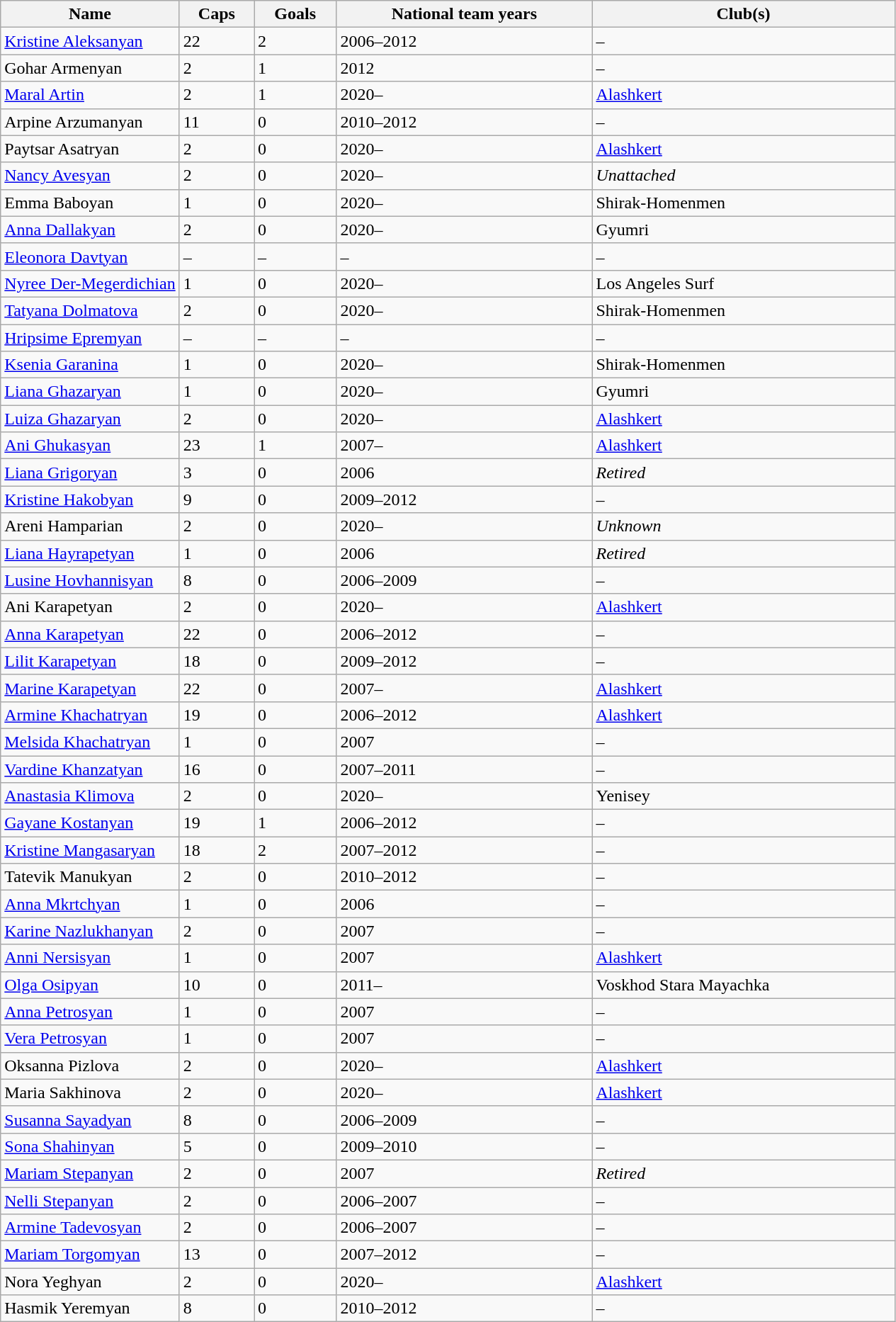<table class="wikitable sortable">
<tr>
<th width="20%">Name</th>
<th>Caps</th>
<th>Goals</th>
<th>National team years</th>
<th>Club(s)</th>
</tr>
<tr>
<td><a href='#'>Kristine Aleksanyan</a></td>
<td>22</td>
<td>2</td>
<td>2006–2012</td>
<td>–</td>
</tr>
<tr>
<td>Gohar Armenyan</td>
<td>2</td>
<td>1</td>
<td>2012</td>
<td>–</td>
</tr>
<tr>
<td><a href='#'>Maral Artin</a></td>
<td>2</td>
<td>1</td>
<td>2020–</td>
<td> <a href='#'>Alashkert</a></td>
</tr>
<tr>
<td>Arpine Arzumanyan</td>
<td>11</td>
<td>0</td>
<td>2010–2012</td>
<td>–</td>
</tr>
<tr>
<td>Paytsar Asatryan</td>
<td>2</td>
<td>0</td>
<td>2020–</td>
<td> <a href='#'>Alashkert</a></td>
</tr>
<tr>
<td><a href='#'>Nancy Avesyan</a></td>
<td>2</td>
<td>0</td>
<td>2020–</td>
<td><em>Unattached</em></td>
</tr>
<tr>
<td>Emma Baboyan</td>
<td>1</td>
<td>0</td>
<td>2020–</td>
<td> Shirak-Homenmen</td>
</tr>
<tr>
<td><a href='#'>Anna Dallakyan</a></td>
<td>2</td>
<td>0</td>
<td>2020–</td>
<td> Gyumri</td>
</tr>
<tr>
<td><a href='#'>Eleonora Davtyan</a></td>
<td>–</td>
<td>–</td>
<td>–</td>
<td>–</td>
</tr>
<tr>
<td><a href='#'>Nyree Der-Megerdichian</a></td>
<td>1</td>
<td>0</td>
<td>2020–</td>
<td> Los Angeles Surf</td>
</tr>
<tr>
<td><a href='#'>Tatyana Dolmatova</a></td>
<td>2</td>
<td>0</td>
<td>2020–</td>
<td> Shirak-Homenmen</td>
</tr>
<tr>
<td><a href='#'>Hripsime Epremyan</a></td>
<td>–</td>
<td>–</td>
<td>–</td>
<td>–</td>
</tr>
<tr>
<td><a href='#'>Ksenia Garanina</a></td>
<td>1</td>
<td>0</td>
<td>2020–</td>
<td> Shirak-Homenmen</td>
</tr>
<tr>
<td><a href='#'>Liana Ghazaryan</a></td>
<td>1</td>
<td>0</td>
<td>2020–</td>
<td> Gyumri</td>
</tr>
<tr>
<td><a href='#'>Luiza Ghazaryan</a></td>
<td>2</td>
<td>0</td>
<td>2020–</td>
<td> <a href='#'>Alashkert</a></td>
</tr>
<tr>
<td><a href='#'>Ani Ghukasyan</a></td>
<td>23</td>
<td>1</td>
<td>2007–</td>
<td> <a href='#'>Alashkert</a></td>
</tr>
<tr>
<td><a href='#'>Liana Grigoryan</a></td>
<td>3</td>
<td>0</td>
<td>2006</td>
<td><em>Retired</em></td>
</tr>
<tr>
<td><a href='#'>Kristine Hakobyan</a></td>
<td>9</td>
<td>0</td>
<td>2009–2012</td>
<td>–</td>
</tr>
<tr>
<td>Areni Hamparian</td>
<td>2</td>
<td>0</td>
<td>2020–</td>
<td><em>Unknown</em></td>
</tr>
<tr>
<td><a href='#'>Liana Hayrapetyan</a></td>
<td>1</td>
<td>0</td>
<td>2006</td>
<td><em>Retired</em></td>
</tr>
<tr>
<td><a href='#'>Lusine Hovhannisyan</a></td>
<td>8</td>
<td>0</td>
<td>2006–2009</td>
<td>–</td>
</tr>
<tr>
<td>Ani Karapetyan</td>
<td>2</td>
<td>0</td>
<td>2020–</td>
<td> <a href='#'>Alashkert</a></td>
</tr>
<tr>
<td><a href='#'>Anna Karapetyan</a></td>
<td>22</td>
<td>0</td>
<td>2006–2012</td>
<td>–</td>
</tr>
<tr>
<td><a href='#'>Lilit Karapetyan</a></td>
<td>18</td>
<td>0</td>
<td>2009–2012</td>
<td>–</td>
</tr>
<tr>
<td><a href='#'>Marine Karapetyan</a></td>
<td>22</td>
<td>0</td>
<td>2007–</td>
<td> <a href='#'>Alashkert</a></td>
</tr>
<tr>
<td><a href='#'>Armine Khachatryan</a></td>
<td>19</td>
<td>0</td>
<td>2006–2012</td>
<td> <a href='#'>Alashkert</a></td>
</tr>
<tr>
<td><a href='#'>Melsida Khachatryan</a></td>
<td>1</td>
<td>0</td>
<td>2007</td>
<td>–</td>
</tr>
<tr>
<td><a href='#'>Vardine Khanzatyan</a></td>
<td>16</td>
<td>0</td>
<td>2007–2011</td>
<td>–</td>
</tr>
<tr>
<td><a href='#'>Anastasia Klimova</a></td>
<td>2</td>
<td>0</td>
<td>2020–</td>
<td> Yenisey</td>
</tr>
<tr>
<td><a href='#'>Gayane Kostanyan</a></td>
<td>19</td>
<td>1</td>
<td>2006–2012</td>
<td>–</td>
</tr>
<tr>
<td><a href='#'>Kristine Mangasaryan</a></td>
<td>18</td>
<td>2</td>
<td>2007–2012</td>
<td>–</td>
</tr>
<tr>
<td>Tatevik Manukyan</td>
<td>2</td>
<td>0</td>
<td>2010–2012</td>
<td>–</td>
</tr>
<tr>
<td><a href='#'>Anna Mkrtchyan</a></td>
<td>1</td>
<td>0</td>
<td>2006</td>
<td>–</td>
</tr>
<tr>
<td><a href='#'>Karine Nazlukhanyan</a></td>
<td>2</td>
<td>0</td>
<td>2007</td>
<td>–</td>
</tr>
<tr>
<td><a href='#'>Anni Nersisyan</a></td>
<td>1</td>
<td>0</td>
<td>2007</td>
<td> <a href='#'>Alashkert</a></td>
</tr>
<tr>
<td><a href='#'>Olga Osipyan</a></td>
<td>10</td>
<td>0</td>
<td>2011–</td>
<td> Voskhod Stara Mayachka</td>
</tr>
<tr>
<td><a href='#'>Anna Petrosyan</a></td>
<td>1</td>
<td>0</td>
<td>2007</td>
<td>–</td>
</tr>
<tr>
<td><a href='#'>Vera Petrosyan</a></td>
<td>1</td>
<td>0</td>
<td>2007</td>
<td>–</td>
</tr>
<tr>
<td>Oksanna Pizlova</td>
<td>2</td>
<td>0</td>
<td>2020–</td>
<td> <a href='#'>Alashkert</a></td>
</tr>
<tr>
<td>Maria Sakhinova</td>
<td>2</td>
<td>0</td>
<td>2020–</td>
<td> <a href='#'>Alashkert</a></td>
</tr>
<tr>
<td><a href='#'>Susanna Sayadyan</a></td>
<td>8</td>
<td>0</td>
<td>2006–2009</td>
<td>–</td>
</tr>
<tr>
<td><a href='#'>Sona Shahinyan</a></td>
<td>5</td>
<td>0</td>
<td>2009–2010</td>
<td>–</td>
</tr>
<tr>
<td><a href='#'>Mariam Stepanyan</a></td>
<td>2</td>
<td>0</td>
<td>2007</td>
<td><em>Retired</em></td>
</tr>
<tr>
<td><a href='#'>Nelli Stepanyan</a></td>
<td>2</td>
<td>0</td>
<td>2006–2007</td>
<td>–</td>
</tr>
<tr>
<td><a href='#'>Armine Tadevosyan</a></td>
<td>2</td>
<td>0</td>
<td>2006–2007</td>
<td>–</td>
</tr>
<tr>
<td><a href='#'>Mariam Torgomyan</a></td>
<td>13</td>
<td>0</td>
<td>2007–2012</td>
<td>–</td>
</tr>
<tr>
<td>Nora Yeghyan</td>
<td>2</td>
<td>0</td>
<td>2020–</td>
<td> <a href='#'>Alashkert</a></td>
</tr>
<tr>
<td>Hasmik Yeremyan</td>
<td>8</td>
<td>0</td>
<td>2010–2012</td>
<td>–</td>
</tr>
</table>
